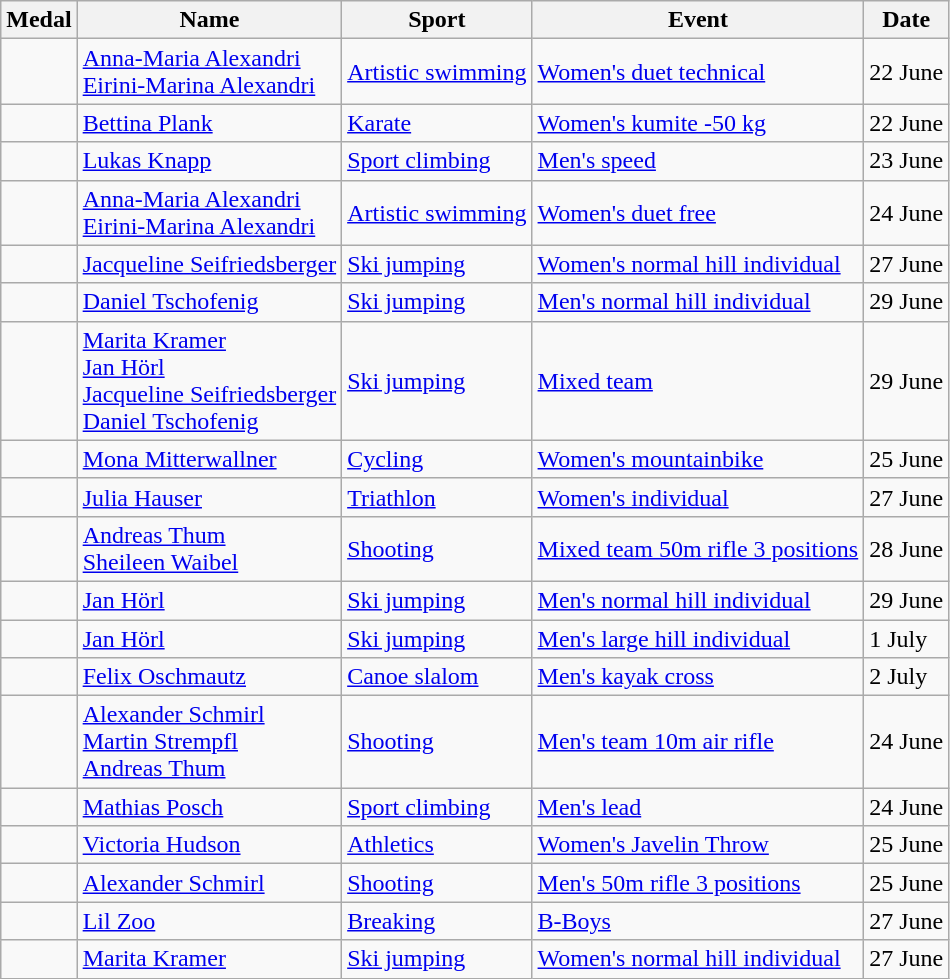<table class="wikitable">
<tr>
<th>Medal</th>
<th>Name</th>
<th>Sport</th>
<th>Event</th>
<th>Date</th>
</tr>
<tr>
<td align="center"></td>
<td><a href='#'>Anna-Maria Alexandri</a><br><a href='#'>Eirini-Marina Alexandri</a></td>
<td><a href='#'>Artistic swimming</a></td>
<td><a href='#'>Women's duet technical</a></td>
<td>22 June</td>
</tr>
<tr>
<td align="center"></td>
<td><a href='#'>Bettina Plank</a></td>
<td><a href='#'>Karate</a></td>
<td><a href='#'>Women's kumite -50 kg</a></td>
<td>22 June</td>
</tr>
<tr>
<td align="center"></td>
<td><a href='#'>Lukas Knapp</a></td>
<td><a href='#'>Sport climbing</a></td>
<td><a href='#'>Men's speed</a></td>
<td>23 June</td>
</tr>
<tr>
<td align="center"></td>
<td><a href='#'>Anna-Maria Alexandri</a><br><a href='#'>Eirini-Marina Alexandri</a></td>
<td><a href='#'>Artistic swimming</a></td>
<td><a href='#'>Women's duet free</a></td>
<td>24 June</td>
</tr>
<tr>
<td align="center"></td>
<td><a href='#'>Jacqueline Seifriedsberger</a></td>
<td><a href='#'>Ski jumping</a></td>
<td><a href='#'>Women's normal hill individual</a></td>
<td>27 June</td>
</tr>
<tr>
<td align="center"></td>
<td><a href='#'>Daniel Tschofenig</a></td>
<td><a href='#'>Ski jumping</a></td>
<td><a href='#'>Men's normal hill individual</a></td>
<td>29 June</td>
</tr>
<tr>
<td align="center"></td>
<td><a href='#'>Marita Kramer</a><br><a href='#'>Jan Hörl</a><br><a href='#'>Jacqueline Seifriedsberger</a><br><a href='#'>Daniel Tschofenig</a></td>
<td><a href='#'>Ski jumping</a></td>
<td><a href='#'>Mixed team</a></td>
<td>29 June</td>
</tr>
<tr>
<td align="center"></td>
<td><a href='#'>Mona Mitterwallner</a></td>
<td><a href='#'>Cycling</a></td>
<td><a href='#'>Women's mountainbike</a></td>
<td>25 June</td>
</tr>
<tr>
<td align="center"></td>
<td><a href='#'>Julia Hauser</a></td>
<td><a href='#'>Triathlon</a></td>
<td><a href='#'>Women's individual</a></td>
<td>27 June</td>
</tr>
<tr>
<td align="center"></td>
<td><a href='#'>Andreas Thum</a><br><a href='#'>Sheileen Waibel</a></td>
<td><a href='#'>Shooting</a></td>
<td><a href='#'>Mixed team 50m rifle 3 positions</a></td>
<td>28 June</td>
</tr>
<tr>
<td align="center"></td>
<td><a href='#'>Jan Hörl</a></td>
<td><a href='#'>Ski jumping</a></td>
<td><a href='#'>Men's normal hill individual</a></td>
<td>29 June</td>
</tr>
<tr>
<td align="center"></td>
<td><a href='#'>Jan Hörl</a></td>
<td><a href='#'>Ski jumping</a></td>
<td><a href='#'>Men's large hill individual</a></td>
<td>1 July</td>
</tr>
<tr>
<td align="center"></td>
<td><a href='#'>Felix Oschmautz</a></td>
<td><a href='#'>Canoe slalom</a></td>
<td><a href='#'>Men's kayak cross</a></td>
<td>2 July</td>
</tr>
<tr>
<td align="center"></td>
<td><a href='#'>Alexander Schmirl</a><br><a href='#'>Martin Strempfl</a><br><a href='#'>Andreas Thum</a></td>
<td><a href='#'>Shooting</a></td>
<td><a href='#'>Men's team 10m air rifle</a></td>
<td>24 June</td>
</tr>
<tr>
<td align="center"></td>
<td><a href='#'>Mathias Posch</a></td>
<td><a href='#'>Sport climbing</a></td>
<td><a href='#'>Men's lead</a></td>
<td>24 June</td>
</tr>
<tr>
<td align="center"></td>
<td><a href='#'>Victoria Hudson</a></td>
<td><a href='#'>Athletics</a></td>
<td><a href='#'>Women's Javelin Throw</a></td>
<td>25 June</td>
</tr>
<tr>
<td align="center"></td>
<td><a href='#'>Alexander Schmirl</a></td>
<td><a href='#'>Shooting</a></td>
<td><a href='#'>Men's 50m rifle 3 positions</a></td>
<td>25 June</td>
</tr>
<tr>
<td align="center"></td>
<td><a href='#'>Lil Zoo</a></td>
<td><a href='#'>Breaking</a></td>
<td><a href='#'>B-Boys</a></td>
<td>27 June</td>
</tr>
<tr>
<td align="center"></td>
<td><a href='#'>Marita Kramer</a></td>
<td><a href='#'>Ski jumping</a></td>
<td><a href='#'>Women's normal hill individual</a></td>
<td>27 June</td>
</tr>
</table>
